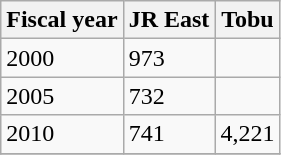<table class="wikitable">
<tr>
<th>Fiscal year</th>
<th> JR East</th>
<th> Tobu</th>
</tr>
<tr>
<td>2000</td>
<td>973</td>
<td></td>
</tr>
<tr>
<td>2005</td>
<td>732</td>
<td></td>
</tr>
<tr>
<td>2010</td>
<td>741</td>
<td>4,221</td>
</tr>
<tr>
</tr>
</table>
